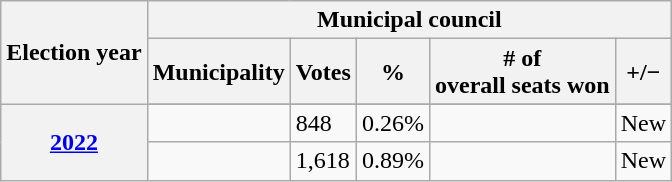<table class="wikitable">
<tr>
<th rowspan="2">Election year</th>
<th colspan="5">Municipal council</th>
</tr>
<tr>
<th>Municipality</th>
<th>Votes</th>
<th>%</th>
<th># of <br> overall seats won</th>
<th>+/−</th>
</tr>
<tr>
<th rowspan="4"><a href='#'>2022</a></th>
</tr>
<tr>
<td></td>
<td>848</td>
<td>0.26%</td>
<td></td>
<td>New</td>
</tr>
<tr>
<td></td>
<td>1,618</td>
<td>0.89%</td>
<td></td>
<td>New</td>
</tr>
</table>
